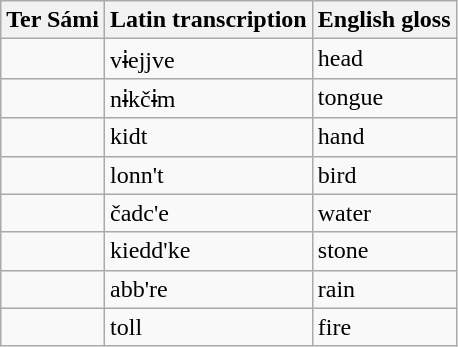<table class="wikitable">
<tr>
<th>Ter Sámi</th>
<th>Latin transcription</th>
<th>English gloss</th>
</tr>
<tr>
<td></td>
<td>vɨejjve</td>
<td>head</td>
</tr>
<tr>
<td></td>
<td>nɨkčɨm</td>
<td>tongue</td>
</tr>
<tr>
<td></td>
<td>kidt</td>
<td>hand</td>
</tr>
<tr>
<td></td>
<td>lonn't</td>
<td>bird</td>
</tr>
<tr>
<td></td>
<td>čadc'e</td>
<td>water</td>
</tr>
<tr>
<td></td>
<td>kiedd'ke</td>
<td>stone</td>
</tr>
<tr>
<td></td>
<td>abb're</td>
<td>rain</td>
</tr>
<tr>
<td></td>
<td>toll</td>
<td>fire</td>
</tr>
</table>
